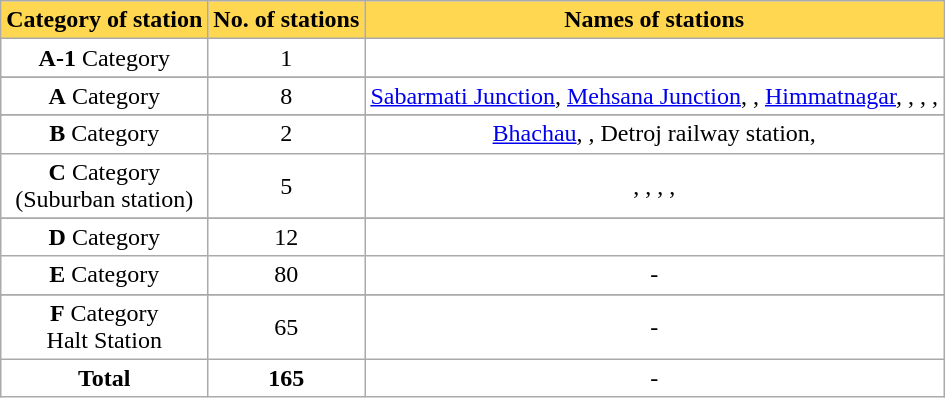<table class="wikitable sortable" style="background:#fff;">
<tr>
<th style="background:#ffd750;" !>Category of station</th>
<th style="background:#ffd750;" !>No. of stations</th>
<th style="background:#ffd750;" !>Names of stations</th>
</tr>
<tr>
<td style="text-align:center;"><strong>A-1</strong> Category</td>
<td style="text-align:center;">1</td>
<td style="text-align:center;"></td>
</tr>
<tr>
</tr>
<tr>
<td style="text-align:center;"><strong>A</strong> Category</td>
<td style="text-align:center;">8</td>
<td style="text-align:center;"><a href='#'>Sabarmati Junction</a>, <a href='#'>Mehsana Junction</a>, , <a href='#'>Himmatnagar</a>, , , , </td>
</tr>
<tr>
</tr>
<tr>
<td style="text-align:center;"><strong>B</strong> Category</td>
<td style="text-align:center;">2</td>
<td style="text-align:center;"><a href='#'>Bhachau</a>, , Detroj railway station, </td>
</tr>
<tr>
<td style="text-align:center;"><strong>C</strong> Category<br>(Suburban station)</td>
<td style="text-align:center;">5</td>
<td style="text-align:center;">, , , , </td>
</tr>
<tr>
</tr>
<tr>
<td style="text-align:center;"><strong>D</strong> Category</td>
<td style="text-align:center;">12</td>
<td style="text-align:center;"></td>
</tr>
<tr>
<td style="text-align:center;"><strong>E</strong> Category</td>
<td style="text-align:center;">80</td>
<td style="text-align:center;">-</td>
</tr>
<tr>
</tr>
<tr>
<td style="text-align:center;"><strong>F</strong> Category<br>Halt Station</td>
<td style="text-align:center;">65</td>
<td style="text-align:center;">-</td>
</tr>
<tr>
<td style="text-align:center;"><strong>Total</strong></td>
<td style="text-align:center;"><strong>165</strong></td>
<td style="text-align:center;">-</td>
</tr>
</table>
